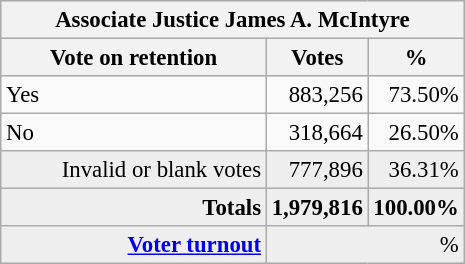<table class="wikitable" style="font-size: 95%;">
<tr style="background-color:#E9E9E9">
<th colspan=7>Associate Justice James A. McIntyre</th>
</tr>
<tr style="background-color:#E9E9E9">
<th style="width: 170px">Vote on retention</th>
<th style="width: 50px">Votes</th>
<th style="width: 40px">%</th>
</tr>
<tr>
<td>Yes</td>
<td align="right">883,256</td>
<td align="right">73.50%</td>
</tr>
<tr>
<td>No</td>
<td align="right">318,664</td>
<td align="right">26.50%</td>
</tr>
<tr bgcolor="#EEEEEE">
<td align="right">Invalid or blank votes</td>
<td align="right">777,896</td>
<td align="right">36.31%</td>
</tr>
<tr bgcolor="#EEEEEE">
<td align="right"><strong>Totals</strong></td>
<td align="right"><strong>1,979,816</strong></td>
<td align="right"><strong>100.00%</strong></td>
</tr>
<tr bgcolor="#EEEEEE">
<td align="right"><strong><a href='#'>Voter turnout</a></strong></td>
<td colspan="2" align="right">%</td>
</tr>
</table>
